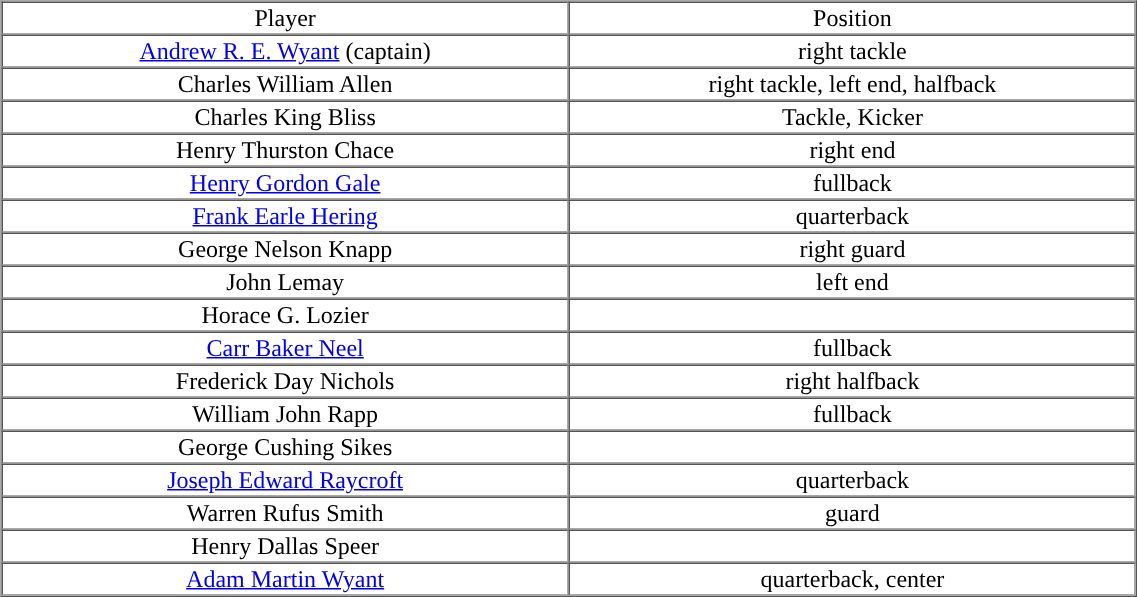<table cellpadding="1" border="1" cellspacing="0" width="60%" style="text-align:center;">
<tr>
<td>Player</td>
<td>Position</td>
</tr>
<tr align="center" bgcolor="">
<td><a href='#'>Andrew R. E. Wyant</a> (captain)</td>
<td>right tackle</td>
</tr>
<tr align="center" bgcolor="">
<td>Charles William Allen</td>
<td>right tackle, left end, halfback</td>
</tr>
<tr align="center" bgcolor="">
<td width="250">Charles King Bliss</td>
<td width="250">Tackle, Kicker</td>
</tr>
<tr align="center" bgcolor="">
<td>Henry Thurston Chace</td>
<td>right end</td>
</tr>
<tr align="center" bgcolor="">
<td><a href='#'>Henry Gordon Gale</a></td>
<td>fullback</td>
</tr>
<tr align="center" bgcolor="">
<td><a href='#'>Frank Earle Hering</a></td>
<td>quarterback</td>
</tr>
<tr align="center" bgcolor="">
<td>George Nelson Knapp</td>
<td>right guard</td>
</tr>
<tr align="center" bgcolor="">
<td>John Lemay</td>
<td>left end</td>
</tr>
<tr align="center" bgcolor="">
<td>Horace G. Lozier</td>
<td></td>
</tr>
<tr align="center" bgcolor="">
<td><a href='#'>Carr Baker Neel</a></td>
<td>fullback</td>
</tr>
<tr align="center" bgcolor="">
<td>Frederick Day Nichols</td>
<td>right halfback</td>
</tr>
<tr align="center" bgcolor="">
<td>William John Rapp</td>
<td>fullback</td>
</tr>
<tr align="center" bgcolor="">
<td>George Cushing Sikes</td>
<td></td>
</tr>
<tr align="center" bgcolor="">
<td><a href='#'>Joseph Edward Raycroft</a></td>
<td>quarterback</td>
</tr>
<tr align="center" bgcolor="">
<td>Warren Rufus Smith</td>
<td>guard</td>
</tr>
<tr align="center" bgcolor="">
<td>Henry Dallas Speer</td>
<td></td>
</tr>
<tr align="center" bgcolor="">
<td><a href='#'>Adam Martin Wyant</a></td>
<td>quarterback, center</td>
</tr>
<tr align="center" bgcolor="">
</tr>
</table>
